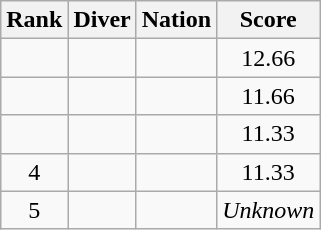<table class="wikitable sortable" style="text-align:center">
<tr>
<th>Rank</th>
<th>Diver</th>
<th>Nation</th>
<th>Score</th>
</tr>
<tr>
<td></td>
<td align=left></td>
<td align=left></td>
<td>12.66</td>
</tr>
<tr>
<td></td>
<td align=left></td>
<td align=left></td>
<td>11.66</td>
</tr>
<tr>
<td></td>
<td align=left></td>
<td align=left></td>
<td>11.33</td>
</tr>
<tr>
<td>4</td>
<td align=left></td>
<td align=left></td>
<td>11.33</td>
</tr>
<tr>
<td>5</td>
<td align=left></td>
<td align=left></td>
<td><em>Unknown</em></td>
</tr>
</table>
